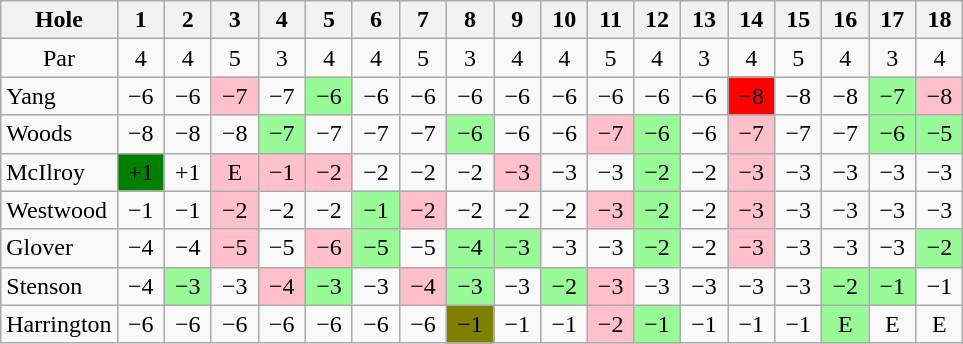<table class="wikitable" style="text-align:center">
<tr>
<th>Hole</th>
<th>  1  </th>
<th>  2  </th>
<th>  3  </th>
<th>  4  </th>
<th>  5  </th>
<th>  6  </th>
<th>  7  </th>
<th>  8  </th>
<th>  9  </th>
<th> 10 </th>
<th> 11 </th>
<th> 12 </th>
<th> 13 </th>
<th> 14 </th>
<th> 15 </th>
<th> 16 </th>
<th> 17 </th>
<th> 18 </th>
</tr>
<tr>
<td>Par</td>
<td>4</td>
<td>4</td>
<td>5</td>
<td>3</td>
<td>4</td>
<td>4</td>
<td>5</td>
<td>3</td>
<td>4</td>
<td>4</td>
<td>5</td>
<td>4</td>
<td>3</td>
<td>4</td>
<td>5</td>
<td>4</td>
<td>3</td>
<td>4</td>
</tr>
<tr>
<td align=left> Yang</td>
<td>−6</td>
<td>−6</td>
<td style="background: Pink;">−7</td>
<td>−7</td>
<td style="background: PaleGreen;">−6</td>
<td>−6</td>
<td>−6</td>
<td>−6</td>
<td>−6</td>
<td>−6</td>
<td>−6</td>
<td>−6</td>
<td>−6</td>
<td style="background: Red;">−8</td>
<td>−8</td>
<td>−8</td>
<td style="background: PaleGreen;">−7</td>
<td style="background: Pink;">−8</td>
</tr>
<tr>
<td align=left> Woods</td>
<td>−8</td>
<td>−8</td>
<td>−8</td>
<td style="background: PaleGreen;">−7</td>
<td>−7</td>
<td>−7</td>
<td>−7</td>
<td style="background: PaleGreen;">−6</td>
<td>−6</td>
<td>−6</td>
<td style="background: Pink;">−7</td>
<td style="background: PaleGreen;">−6</td>
<td>−6</td>
<td style="background: Pink;">−7</td>
<td>−7</td>
<td>−7</td>
<td style="background: PaleGreen;">−6</td>
<td style="background: PaleGreen;">−5</td>
</tr>
<tr>
<td align=left> McIlroy</td>
<td style="background: Green;">+1</td>
<td>+1</td>
<td style="background: Pink;">E</td>
<td style="background: Pink;">−1</td>
<td style="background: Pink;">−2</td>
<td>−2</td>
<td>−2</td>
<td>−2</td>
<td style="background: Pink;">−3</td>
<td>−3</td>
<td>−3</td>
<td style="background: PaleGreen;">−2</td>
<td>−2</td>
<td style="background: Pink;">−3</td>
<td>−3</td>
<td>−3</td>
<td>−3</td>
<td>−3</td>
</tr>
<tr>
<td align=left> Westwood</td>
<td>−1</td>
<td>−1</td>
<td style="background: Pink;">−2</td>
<td>−2</td>
<td>−2</td>
<td style="background: PaleGreen;">−1</td>
<td style="background: Pink;">−2</td>
<td>−2</td>
<td>−2</td>
<td>−2</td>
<td style="background: Pink;">−3</td>
<td style="background: PaleGreen;">−2</td>
<td>−2</td>
<td style="background: Pink;">−3</td>
<td>−3</td>
<td>−3</td>
<td>−3</td>
<td>−3</td>
</tr>
<tr>
<td align=left> Glover</td>
<td>−4</td>
<td>−4</td>
<td style="background: Pink;">−5</td>
<td>−5</td>
<td style="background: Pink;">−6</td>
<td style="background: PaleGreen;">−5</td>
<td>−5</td>
<td style="background: PaleGreen;">−4</td>
<td style="background: PaleGreen;">−3</td>
<td>−3</td>
<td>−3</td>
<td style="background: PaleGreen;">−2</td>
<td>−2</td>
<td style="background: Pink;">−3</td>
<td>−3</td>
<td>−3</td>
<td>−3</td>
<td style="background: PaleGreen;">−2</td>
</tr>
<tr>
<td align=left> Stenson</td>
<td>−4</td>
<td style="background: PaleGreen;">−3</td>
<td>−3</td>
<td style="background: Pink;">−4</td>
<td style="background: PaleGreen;">−3</td>
<td>−3</td>
<td style="background: Pink;">−4</td>
<td style="background: PaleGreen;">−3</td>
<td>−3</td>
<td style="background: PaleGreen;">−2</td>
<td style="background: Pink;">−3</td>
<td>−3</td>
<td>−3</td>
<td>−3</td>
<td>−3</td>
<td style="background: PaleGreen;">−2</td>
<td style="background: PaleGreen;">−1</td>
<td>−1</td>
</tr>
<tr>
<td align=left> Harrington</td>
<td>−6</td>
<td>−6</td>
<td>−6</td>
<td>−6</td>
<td>−6</td>
<td>−6</td>
<td>−6</td>
<td style="background: Olive;">−1</td>
<td>−1</td>
<td>−1</td>
<td style="background: Pink;">−2</td>
<td style="background: PaleGreen;">−1</td>
<td>−1</td>
<td>−1</td>
<td>−1</td>
<td style="background: PaleGreen;">E</td>
<td>E</td>
<td>E</td>
</tr>
</table>
